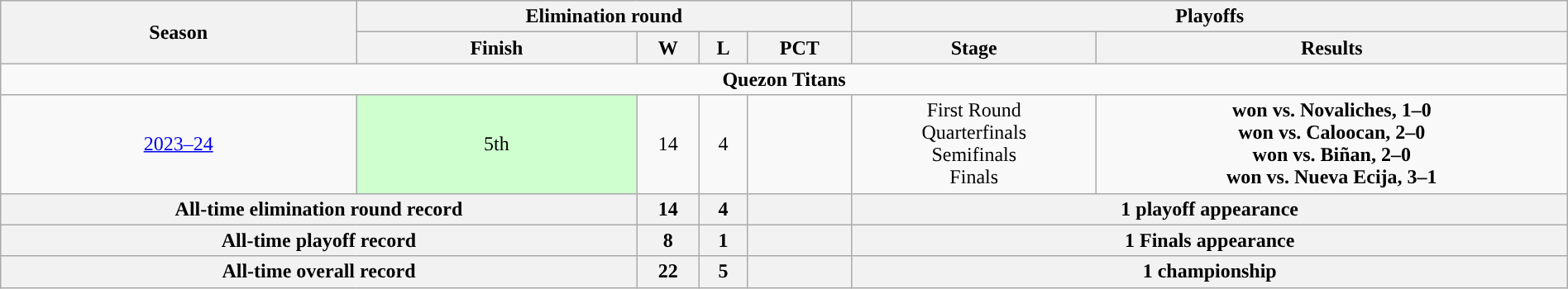<table class=wikitable style="width:100%; text-align:center">
<tr>
<th rowspan=2>Season</th>
<th colspan=4>Elimination round</th>
<th colspan=2>Playoffs</th>
</tr>
<tr>
<th>Finish</th>
<th>W</th>
<th>L</th>
<th>PCT</th>
<th>Stage</th>
<th>Results</th>
</tr>
<tr>
<td colspan=10><span><strong>Quezon Titans</strong></span></td>
</tr>
<tr>
<td><a href='#'>2023–24</a> <br> </td>
<td bgcolor="#CFFFCF">5th</td>
<td>14</td>
<td>4</td>
<td></td>
<td>First Round <br> Quarterfinals <br> Semifinals <br> Finals</td>
<td><strong>won vs. Novaliches, 1–0</strong> <br> <strong>won vs. Caloocan, 2–0</strong> <br> <strong>won vs. Biñan, 2–0</strong> <br> <strong>won vs. Nueva Ecija, 3–1</strong></td>
</tr>
<tr>
<th colspan="2">All-time elimination round record</th>
<th>14</th>
<th>4</th>
<th></th>
<th colspan=3>1 playoff appearance</th>
</tr>
<tr>
<th colspan="2">All-time playoff record</th>
<th>8</th>
<th>1</th>
<th></th>
<th colspan=3>1 Finals appearance</th>
</tr>
<tr>
<th colspan="2">All-time overall record</th>
<th>22</th>
<th>5</th>
<th></th>
<th colspan=3>1 championship</th>
</tr>
</table>
